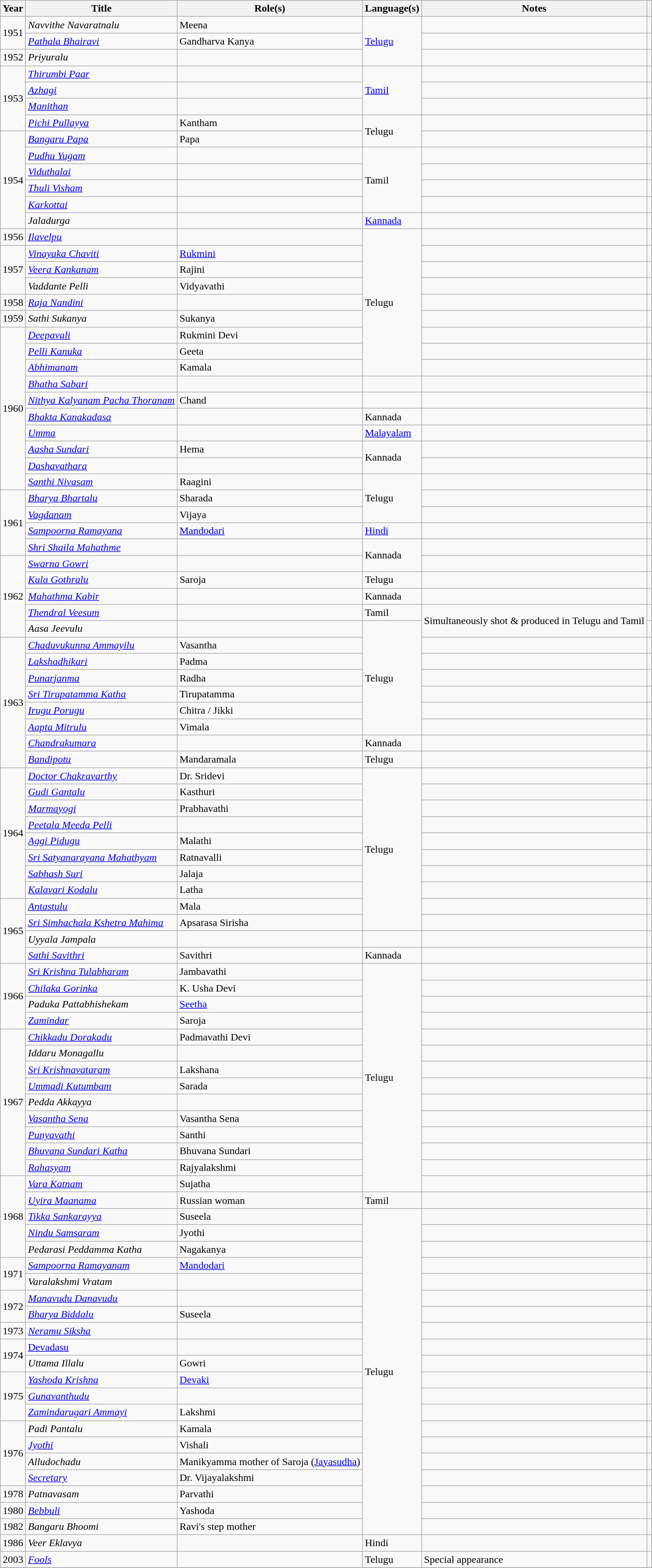<table class="wikitable sortable">
<tr>
<th scope="col">Year</th>
<th scope="col">Title</th>
<th scope="col">Role(s)</th>
<th scope="col">Language(s)</th>
<th scope="col" class="unsortable">Notes</th>
<th scope="col" class="unsortable"></th>
</tr>
<tr>
<td rowspan="2">1951</td>
<td><em>Navvithe Navaratnalu</em></td>
<td>Meena</td>
<td rowspan="3"><a href='#'>Telugu</a></td>
<td></td>
<td></td>
</tr>
<tr>
<td><em><a href='#'>Pathala Bhairavi</a></em></td>
<td>Gandharva Kanya</td>
<td></td>
<td></td>
</tr>
<tr>
<td>1952</td>
<td><em>Priyuralu</em></td>
<td></td>
<td></td>
<td></td>
</tr>
<tr>
<td rowspan="4">1953</td>
<td><em><a href='#'>Thirumbi Paar</a></em></td>
<td></td>
<td rowspan="3"><a href='#'>Tamil</a></td>
<td></td>
<td></td>
</tr>
<tr>
<td><em><a href='#'>Azhagi</a></em></td>
<td></td>
<td></td>
<td></td>
</tr>
<tr>
<td><em><a href='#'>Manithan</a></em></td>
<td></td>
<td></td>
<td></td>
</tr>
<tr>
<td><em><a href='#'>Pichi Pullayya</a></em></td>
<td>Kantham</td>
<td rowspan="2">Telugu</td>
<td></td>
<td></td>
</tr>
<tr>
<td rowspan="6">1954</td>
<td><em><a href='#'>Bangaru Papa</a></em></td>
<td>Papa</td>
<td></td>
<td></td>
</tr>
<tr>
<td><em><a href='#'>Pudhu Yugam</a></em></td>
<td></td>
<td rowspan="4">Tamil</td>
<td></td>
<td></td>
</tr>
<tr>
<td><em><a href='#'>Viduthalai</a></em></td>
<td></td>
<td></td>
<td></td>
</tr>
<tr>
<td><em><a href='#'>Thuli Visham</a></em></td>
<td></td>
<td></td>
<td></td>
</tr>
<tr>
<td><em><a href='#'>Karkottai</a></em></td>
<td></td>
<td></td>
<td></td>
</tr>
<tr>
<td><em>Jaladurga</em></td>
<td></td>
<td><a href='#'>Kannada</a></td>
<td></td>
<td></td>
</tr>
<tr>
<td>1956</td>
<td><em><a href='#'>Ilavelpu</a></em></td>
<td></td>
<td rowspan="9">Telugu</td>
<td></td>
<td></td>
</tr>
<tr>
<td rowspan="3">1957</td>
<td><em><a href='#'>Vinayaka Chaviti</a></em></td>
<td><a href='#'>Rukmini</a></td>
<td></td>
<td></td>
</tr>
<tr>
<td><em><a href='#'>Veera Kankanam</a></em></td>
<td>Rajini</td>
<td></td>
<td></td>
</tr>
<tr>
<td><em>Vaddante Pelli</em></td>
<td>Vidyavathi</td>
<td></td>
<td></td>
</tr>
<tr>
<td>1958</td>
<td><em><a href='#'>Raja Nandini</a></em></td>
<td></td>
<td></td>
<td></td>
</tr>
<tr>
<td>1959</td>
<td><em>Sathi Sukanya</em></td>
<td>Sukanya</td>
<td></td>
<td></td>
</tr>
<tr>
<td rowspan="10">1960</td>
<td><em><a href='#'>Deepavali</a></em></td>
<td>Rukmini Devi</td>
<td></td>
<td></td>
</tr>
<tr>
<td><em><a href='#'>Pelli Kanuka</a></em></td>
<td>Geeta</td>
<td></td>
<td></td>
</tr>
<tr>
<td><em><a href='#'>Abhimanam</a></em></td>
<td>Kamala</td>
<td></td>
<td></td>
</tr>
<tr>
<td><em><a href='#'>Bhatha Sabari</a></em></td>
<td></td>
<td></td>
<td></td>
</tr>
<tr>
<td><em><a href='#'>Nithya Kalyanam Pacha Thoranam</a></em></td>
<td>Chand</td>
<td></td>
<td></td>
<td></td>
</tr>
<tr>
<td><em><a href='#'>Bhakta Kanakadasa</a></em></td>
<td></td>
<td>Kannada</td>
<td></td>
<td></td>
</tr>
<tr>
<td><em><a href='#'>Umma</a></em></td>
<td></td>
<td><a href='#'>Malayalam</a></td>
<td></td>
<td></td>
</tr>
<tr>
<td><em><a href='#'>Aasha Sundari</a></em></td>
<td>Hema</td>
<td rowspan="2">Kannada</td>
<td></td>
<td></td>
</tr>
<tr>
<td><em><a href='#'>Dashavathara</a></em></td>
<td></td>
<td></td>
<td></td>
</tr>
<tr>
<td><em><a href='#'>Santhi Nivasam</a></em></td>
<td>Raagini</td>
<td rowspan="3">Telugu</td>
<td></td>
<td></td>
</tr>
<tr>
<td rowspan="4">1961</td>
<td><em><a href='#'>Bharya Bhartalu</a></em></td>
<td>Sharada</td>
<td></td>
<td></td>
</tr>
<tr>
<td><em><a href='#'>Vagdanam</a></em></td>
<td>Vijaya</td>
<td></td>
<td></td>
</tr>
<tr>
<td><em><a href='#'>Sampoorna Ramayana</a></em></td>
<td><a href='#'>Mandodari</a></td>
<td><a href='#'>Hindi</a></td>
<td></td>
<td></td>
</tr>
<tr>
<td><em><a href='#'>Shri Shaila Mahathme</a></em></td>
<td></td>
<td rowspan="2">Kannada</td>
<td></td>
<td></td>
</tr>
<tr>
<td rowspan="5">1962</td>
<td><em><a href='#'>Swarna Gowri</a></em></td>
<td></td>
<td></td>
<td></td>
</tr>
<tr>
<td><em><a href='#'>Kula Gothralu</a></em></td>
<td>Saroja</td>
<td>Telugu</td>
<td></td>
<td></td>
</tr>
<tr>
<td><em><a href='#'>Mahathma Kabir</a></em></td>
<td></td>
<td>Kannada</td>
<td></td>
<td></td>
</tr>
<tr>
<td><em><a href='#'>Thendral Veesum</a></em></td>
<td></td>
<td>Tamil</td>
<td rowspan="2">Simultaneously shot & produced in Telugu and Tamil</td>
<td></td>
</tr>
<tr>
<td><em>Aasa Jeevulu</em></td>
<td></td>
<td rowspan="7">Telugu</td>
<td></td>
</tr>
<tr>
<td rowspan="8">1963</td>
<td><em><a href='#'>Chaduvukunna Ammayilu</a></em></td>
<td>Vasantha</td>
<td></td>
<td></td>
</tr>
<tr>
<td><em><a href='#'>Lakshadhikari</a></em></td>
<td>Padma</td>
<td></td>
<td></td>
</tr>
<tr>
<td><em><a href='#'>Punarjanma</a></em></td>
<td>Radha</td>
<td></td>
<td></td>
</tr>
<tr>
<td><em><a href='#'>Sri Tirupatamma Katha</a></em></td>
<td>Tirupatamma</td>
<td></td>
<td></td>
</tr>
<tr>
<td><em><a href='#'>Irugu Porugu</a></em></td>
<td>Chitra / Jikki</td>
<td></td>
<td></td>
</tr>
<tr>
<td><em><a href='#'>Aapta Mitrulu</a></em></td>
<td>Vimala</td>
<td></td>
<td></td>
</tr>
<tr>
<td><em><a href='#'>Chandrakumara</a></em></td>
<td></td>
<td>Kannada</td>
<td></td>
<td></td>
</tr>
<tr>
<td><em><a href='#'>Bandipotu</a></em></td>
<td>Mandaramala</td>
<td>Telugu</td>
<td></td>
<td></td>
</tr>
<tr>
<td rowspan="8">1964</td>
<td><em><a href='#'>Doctor Chakravarthy</a></em></td>
<td>Dr. Sridevi</td>
<td rowspan="10">Telugu</td>
<td></td>
<td></td>
</tr>
<tr>
<td><em><a href='#'>Gudi Gantalu</a></em></td>
<td>Kasthuri</td>
<td></td>
<td></td>
</tr>
<tr>
<td><em><a href='#'> Marmayogi</a></em></td>
<td>Prabhavathi</td>
<td></td>
<td></td>
</tr>
<tr>
<td><em><a href='#'>Peetala Meeda Pelli</a></em></td>
<td></td>
<td></td>
<td></td>
</tr>
<tr>
<td><em><a href='#'>Aggi Pidugu</a></em></td>
<td>Malathi</td>
<td></td>
<td></td>
</tr>
<tr>
<td><em><a href='#'>Sri Satyanarayana Mahathyam</a></em></td>
<td>Ratnavalli</td>
<td></td>
<td></td>
</tr>
<tr>
<td><em><a href='#'>Sabhash Suri</a></em></td>
<td>Jalaja</td>
<td></td>
<td></td>
</tr>
<tr>
<td><em><a href='#'>Kalavari Kodalu</a></em></td>
<td>Latha</td>
<td></td>
<td></td>
</tr>
<tr>
<td rowspan="4">1965</td>
<td><em><a href='#'>Antastulu</a></em></td>
<td>Mala</td>
<td></td>
<td></td>
</tr>
<tr>
<td><em><a href='#'>Sri Simhachala Kshetra Mahima</a></em></td>
<td>Apsarasa Sirisha</td>
<td></td>
<td></td>
</tr>
<tr>
<td><em>Uyyala Jampala</em></td>
<td></td>
<td></td>
<td></td>
</tr>
<tr>
<td><em><a href='#'>Sathi Savithri</a></em></td>
<td>Savithri</td>
<td>Kannada</td>
<td></td>
<td></td>
</tr>
<tr>
<td rowspan="4">1966</td>
<td><em><a href='#'>Sri Krishna Tulabharam</a></em></td>
<td>Jambavathi</td>
<td rowspan="14">Telugu</td>
<td></td>
<td></td>
</tr>
<tr>
<td><em><a href='#'>Chilaka Gorinka</a></em></td>
<td>K. Usha Devi</td>
<td></td>
<td></td>
</tr>
<tr>
<td><em>Paduka Pattabhishekam</em></td>
<td><a href='#'>Seetha</a></td>
<td></td>
<td></td>
</tr>
<tr>
<td><em><a href='#'> Zamindar</a></em></td>
<td>Saroja</td>
<td></td>
<td></td>
</tr>
<tr>
<td rowspan="9">1967</td>
<td><em><a href='#'>Chikkadu Dorakadu</a></em></td>
<td>Padmavathi Devi</td>
<td></td>
<td></td>
</tr>
<tr>
<td><em>Iddaru Monagallu</em></td>
<td></td>
<td></td>
<td></td>
</tr>
<tr>
<td><em><a href='#'>Sri Krishnavataram</a></em></td>
<td>Lakshana</td>
<td></td>
<td></td>
</tr>
<tr>
<td><em><a href='#'>Ummadi Kutumbam</a></em></td>
<td>Sarada</td>
<td></td>
<td></td>
</tr>
<tr>
<td><em>Pedda Akkayya</em></td>
<td></td>
<td></td>
<td></td>
</tr>
<tr>
<td><em><a href='#'>Vasantha Sena</a></em></td>
<td>Vasantha Sena</td>
<td></td>
<td></td>
</tr>
<tr>
<td><em><a href='#'>Punyavathi</a></em></td>
<td>Santhi</td>
<td></td>
<td></td>
</tr>
<tr>
<td><em><a href='#'>Bhuvana Sundari Katha</a></em></td>
<td>Bhuvana Sundari</td>
<td></td>
<td></td>
</tr>
<tr>
<td><em><a href='#'>Rahasyam</a></em></td>
<td>Rajyalakshmi</td>
<td></td>
<td></td>
</tr>
<tr>
<td rowspan="5">1968</td>
<td><em><a href='#'>Vara Katnam</a></em></td>
<td>Sujatha</td>
<td></td>
<td></td>
</tr>
<tr>
<td><em><a href='#'>Uyira Maanama</a></em></td>
<td>Russian woman</td>
<td>Tamil</td>
<td></td>
<td></td>
</tr>
<tr>
<td><em><a href='#'>Tikka Sankarayya</a></em></td>
<td>Suseela</td>
<td rowspan="20">Telugu</td>
<td></td>
<td></td>
</tr>
<tr>
<td><em><a href='#'>Nindu Samsaram</a></em></td>
<td>Jyothi</td>
<td></td>
<td></td>
</tr>
<tr>
<td><em>Pedarasi Peddamma Katha</em></td>
<td>Nagakanya</td>
<td></td>
<td></td>
</tr>
<tr>
<td rowspan=2>1971</td>
<td><em><a href='#'>Sampoorna Ramayanam</a></em></td>
<td><a href='#'>Mandodari</a></td>
<td></td>
<td></td>
</tr>
<tr>
<td><em>Varalakshmi Vratam</em></td>
<td></td>
<td></td>
<td></td>
</tr>
<tr>
<td rowspan="2">1972</td>
<td><em><a href='#'>Manavudu Danavudu</a></em></td>
<td></td>
<td></td>
<td></td>
</tr>
<tr>
<td><em><a href='#'>Bharya Biddalu</a></em></td>
<td>Suseela</td>
<td></td>
<td></td>
</tr>
<tr>
<td>1973</td>
<td><em><a href='#'>Neramu Siksha</a></em></td>
<td></td>
<td></td>
<td></td>
</tr>
<tr>
<td rowspan="2">1974</td>
<td><a href='#'>Devadasu</a></td>
<td></td>
<td></td>
<td></td>
</tr>
<tr>
<td><em>Uttama Illalu</em></td>
<td>Gowri</td>
<td></td>
<td></td>
</tr>
<tr>
<td rowspan="3">1975</td>
<td><em><a href='#'>Yashoda Krishna</a></em></td>
<td><a href='#'>Devaki</a></td>
<td></td>
<td></td>
</tr>
<tr>
<td><em><a href='#'>Gunavanthudu</a></em></td>
<td></td>
<td></td>
<td></td>
</tr>
<tr>
<td><em><a href='#'>Zamindarugari Ammayi</a></em></td>
<td>Lakshmi</td>
<td></td>
<td></td>
</tr>
<tr>
<td rowspan="4">1976</td>
<td><em>Padi Pantalu</em></td>
<td>Kamala</td>
<td></td>
<td></td>
</tr>
<tr>
<td><em><a href='#'>Jyothi</a></em></td>
<td>Vishali</td>
<td></td>
<td></td>
</tr>
<tr>
<td><em>Alludochadu</em></td>
<td>Manikyamma mother of Saroja (<a href='#'>Jayasudha</a>)</td>
<td></td>
<td></td>
</tr>
<tr>
<td><em><a href='#'>Secretary</a></em></td>
<td>Dr. Vijayalakshmi</td>
<td></td>
<td></td>
</tr>
<tr>
<td>1978</td>
<td><em>Patnavasam</em></td>
<td>Parvathi</td>
<td></td>
<td></td>
</tr>
<tr>
<td>1980</td>
<td><em><a href='#'>Bebbuli</a></em></td>
<td>Yashoda</td>
<td></td>
<td></td>
</tr>
<tr>
<td>1982</td>
<td><em>Bangaru Bhoomi</em></td>
<td>Ravi's step mother</td>
<td></td>
<td></td>
</tr>
<tr>
<td>1986</td>
<td><em>Veer Eklavya</em></td>
<td></td>
<td>Hindi</td>
<td></td>
<td></td>
</tr>
<tr>
<td>2003</td>
<td><em><a href='#'>Fools</a></em></td>
<td></td>
<td>Telugu</td>
<td>Special appearance</td>
<td></td>
</tr>
<tr>
</tr>
</table>
